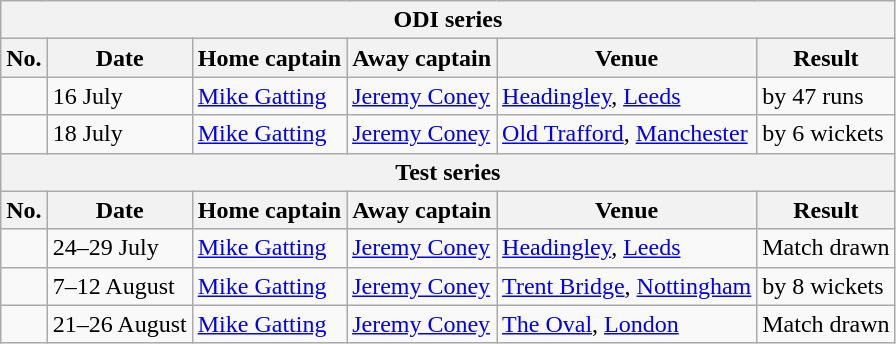<table class="wikitable">
<tr>
<th colspan="9">ODI series</th>
</tr>
<tr>
<th>No.</th>
<th>Date</th>
<th>Home captain</th>
<th>Away captain</th>
<th>Venue</th>
<th>Result</th>
</tr>
<tr>
<td></td>
<td>16 July</td>
<td><a href='#'>Mike Gatting</a></td>
<td><a href='#'>Jeremy Coney</a></td>
<td><a href='#'>Headingley</a>, <a href='#'>Leeds</a></td>
<td> by 47 runs</td>
</tr>
<tr>
<td></td>
<td>18 July</td>
<td><a href='#'>Mike Gatting</a></td>
<td><a href='#'>Jeremy Coney</a></td>
<td><a href='#'>Old Trafford</a>, <a href='#'>Manchester</a></td>
<td> by 6 wickets</td>
</tr>
<tr>
<th colspan="9">Test series</th>
</tr>
<tr>
<th>No.</th>
<th>Date</th>
<th>Home captain</th>
<th>Away captain</th>
<th>Venue</th>
<th>Result</th>
</tr>
<tr>
<td></td>
<td>24–29 July</td>
<td><a href='#'>Mike Gatting</a></td>
<td><a href='#'>Jeremy Coney</a></td>
<td><a href='#'>Headingley</a>, <a href='#'>Leeds</a></td>
<td>Match drawn</td>
</tr>
<tr>
<td></td>
<td>7–12 August</td>
<td><a href='#'>Mike Gatting</a></td>
<td><a href='#'>Jeremy Coney</a></td>
<td><a href='#'>Trent Bridge</a>, <a href='#'>Nottingham</a></td>
<td> by 8 wickets</td>
</tr>
<tr>
<td></td>
<td>21–26 August</td>
<td><a href='#'>Mike Gatting</a></td>
<td><a href='#'>Jeremy Coney</a></td>
<td><a href='#'>The Oval</a>, <a href='#'>London</a></td>
<td>Match drawn</td>
</tr>
</table>
